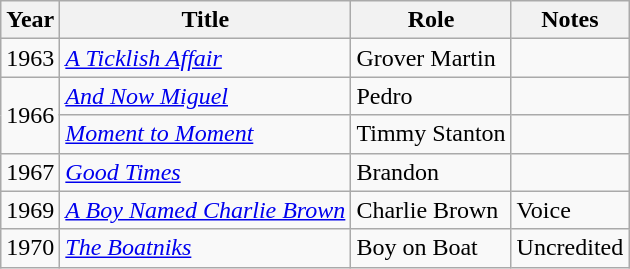<table class="wikitable sortable">
<tr>
<th>Year</th>
<th>Title</th>
<th>Role</th>
<th>Notes</th>
</tr>
<tr>
<td>1963</td>
<td><em><a href='#'>A Ticklish Affair</a></em></td>
<td>Grover Martin</td>
<td></td>
</tr>
<tr>
<td rowspan="2">1966</td>
<td><em><a href='#'>And Now Miguel</a></em></td>
<td>Pedro</td>
<td></td>
</tr>
<tr>
<td><em><a href='#'>Moment to Moment</a></em></td>
<td>Timmy Stanton</td>
<td></td>
</tr>
<tr>
<td>1967</td>
<td><em><a href='#'>Good Times</a></em></td>
<td>Brandon</td>
<td></td>
</tr>
<tr>
<td>1969</td>
<td><em><a href='#'>A Boy Named Charlie Brown</a></em></td>
<td>Charlie Brown</td>
<td>Voice</td>
</tr>
<tr>
<td>1970</td>
<td><em><a href='#'>The Boatniks</a></em></td>
<td>Boy on Boat</td>
<td>Uncredited</td>
</tr>
</table>
